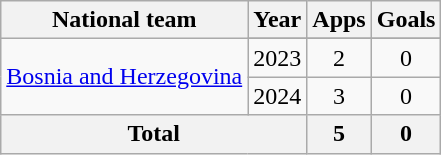<table class="wikitable" style="text-align:center">
<tr>
<th>National team</th>
<th>Year</th>
<th>Apps</th>
<th>Goals</th>
</tr>
<tr>
<td rowspan=3><a href='#'>Bosnia and Herzegovina</a></td>
</tr>
<tr>
<td>2023</td>
<td>2</td>
<td>0</td>
</tr>
<tr>
<td>2024</td>
<td>3</td>
<td>0</td>
</tr>
<tr>
<th colspan=2>Total</th>
<th>5</th>
<th>0</th>
</tr>
</table>
